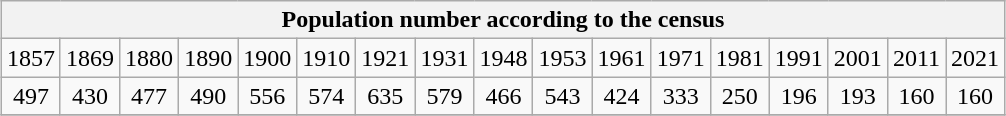<table class="wikitable" style="margin: 0.5em auto; text-align: center;">
<tr>
<th colspan="17">Population number according to the census</th>
</tr>
<tr>
<td>1857</td>
<td>1869</td>
<td>1880</td>
<td>1890</td>
<td>1900</td>
<td>1910</td>
<td>1921</td>
<td>1931</td>
<td>1948</td>
<td>1953</td>
<td>1961</td>
<td>1971</td>
<td>1981</td>
<td>1991</td>
<td>2001</td>
<td>2011</td>
<td>2021</td>
</tr>
<tr>
<td>497</td>
<td>430</td>
<td>477</td>
<td>490</td>
<td>556</td>
<td>574</td>
<td>635</td>
<td>579</td>
<td>466</td>
<td>543</td>
<td>424</td>
<td>333</td>
<td>250</td>
<td>196</td>
<td>193</td>
<td>160</td>
<td>160</td>
</tr>
<tr>
</tr>
</table>
